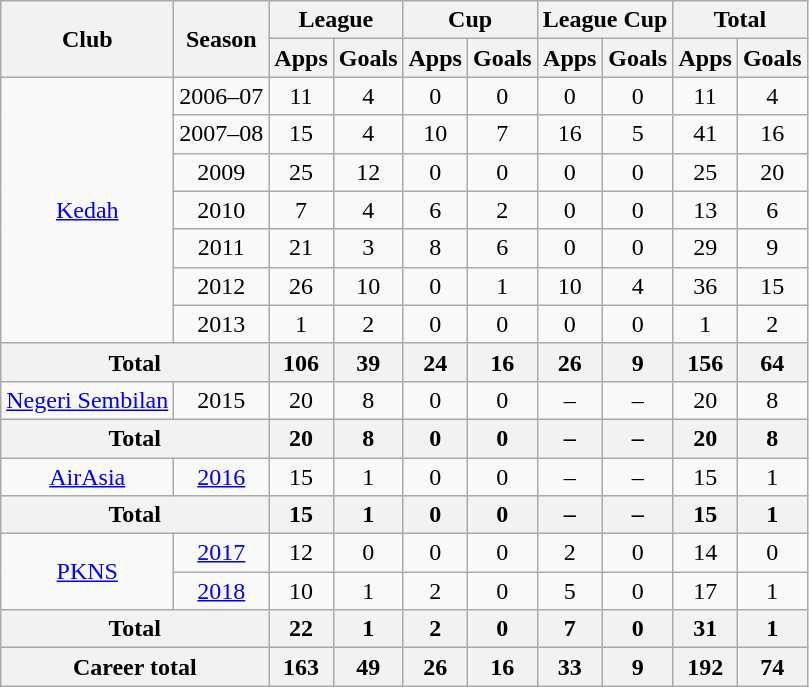<table class="wikitable" style="text-align: center;">
<tr>
<th rowspan=2>Club</th>
<th rowspan=2>Season</th>
<th colspan=2>League</th>
<th colspan=2>Cup</th>
<th colspan=2>League Cup</th>
<th colspan=2>Total</th>
</tr>
<tr>
<th>Apps</th>
<th>Goals</th>
<th>Apps</th>
<th>Goals</th>
<th>Apps</th>
<th>Goals</th>
<th>Apps</th>
<th>Goals</th>
</tr>
<tr>
<td rowspan=7 valign="center"><a href='#'>Kedah</a></td>
<td>2006–07</td>
<td>11</td>
<td>4</td>
<td>0</td>
<td>0</td>
<td>0</td>
<td>0</td>
<td>11</td>
<td>4</td>
</tr>
<tr>
<td>2007–08</td>
<td>15</td>
<td>4</td>
<td>10</td>
<td>7</td>
<td>16</td>
<td>5</td>
<td>41</td>
<td>16</td>
</tr>
<tr>
<td>2009</td>
<td>25</td>
<td>12</td>
<td>0</td>
<td>0</td>
<td>0</td>
<td>0</td>
<td>25</td>
<td 25>20</td>
</tr>
<tr>
<td>2010</td>
<td>7</td>
<td>4</td>
<td>6</td>
<td>2</td>
<td>0</td>
<td>0</td>
<td>13</td>
<td>6</td>
</tr>
<tr>
<td>2011</td>
<td>21</td>
<td>3</td>
<td>8</td>
<td>6</td>
<td>0</td>
<td>0</td>
<td>29</td>
<td>9</td>
</tr>
<tr>
<td>2012</td>
<td>26</td>
<td>10</td>
<td>0</td>
<td>1</td>
<td>10</td>
<td>4</td>
<td>36</td>
<td>15</td>
</tr>
<tr>
<td>2013</td>
<td>1</td>
<td>2</td>
<td>0</td>
<td>0</td>
<td>0</td>
<td>0</td>
<td>1</td>
<td>2</td>
</tr>
<tr>
<th colspan=2>Total</th>
<th>106</th>
<th>39</th>
<th>24</th>
<th>16</th>
<th>26</th>
<th>9</th>
<th>156</th>
<th>64   </th>
</tr>
<tr>
<td rowspan=1 valign="center"><a href='#'>Negeri Sembilan</a></td>
<td>2015</td>
<td>20</td>
<td>8</td>
<td>0</td>
<td>0</td>
<td>–</td>
<td>–</td>
<td>20</td>
<td>8</td>
</tr>
<tr>
<th colspan=2>Total</th>
<th>20</th>
<th>8</th>
<th>0</th>
<th>0</th>
<th>–</th>
<th>–</th>
<th>20</th>
<th>8</th>
</tr>
<tr>
<td rowspan=1 valign="center"><a href='#'>AirAsia</a></td>
<td><a href='#'>2016</a></td>
<td>15</td>
<td>1</td>
<td>0</td>
<td>0</td>
<td>–</td>
<td>–</td>
<td>15</td>
<td>1</td>
</tr>
<tr>
<th colspan=2>Total</th>
<th>15</th>
<th>1</th>
<th>0</th>
<th>0</th>
<th>–</th>
<th>–</th>
<th>15</th>
<th>1</th>
</tr>
<tr>
<td rowspan=2 valign="center"><a href='#'>PKNS</a></td>
<td><a href='#'>2017</a></td>
<td>12</td>
<td>0</td>
<td>0</td>
<td>0</td>
<td>2</td>
<td>0</td>
<td>14</td>
<td>0</td>
</tr>
<tr>
<td><a href='#'>2018</a></td>
<td>10</td>
<td>1</td>
<td>2</td>
<td>0</td>
<td>5</td>
<td>0</td>
<td>17</td>
<td>1</td>
</tr>
<tr>
<th colspan=2>Total</th>
<th>22</th>
<th>1</th>
<th>2</th>
<th>0</th>
<th>7</th>
<th>0</th>
<th>31</th>
<th>1</th>
</tr>
<tr>
<th colspan=2>Career total</th>
<th>163</th>
<th>49</th>
<th>26</th>
<th>16</th>
<th>33</th>
<th>9</th>
<th>192</th>
<th>74</th>
</tr>
</table>
